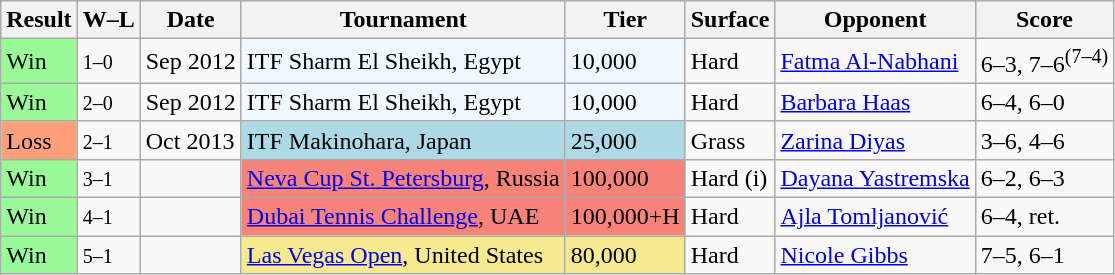<table class="sortable wikitable">
<tr>
<th>Result</th>
<th class="unsortable">W–L</th>
<th>Date</th>
<th>Tournament</th>
<th>Tier</th>
<th>Surface</th>
<th>Opponent</th>
<th class="unsortable">Score</th>
</tr>
<tr>
<td style="background:#98fb98;">Win</td>
<td><small>1–0</small></td>
<td>Sep 2012</td>
<td style="background:#f0f8ff;">ITF Sharm El Sheikh, Egypt</td>
<td style="background:#f0f8ff;">10,000</td>
<td>Hard</td>
<td> <a href='#'>Fatma Al-Nabhani</a></td>
<td>6–3, 7–6<sup>(7–4)</sup></td>
</tr>
<tr>
<td style="background:#98fb98;">Win</td>
<td><small>2–0</small></td>
<td>Sep 2012</td>
<td style="background:#f0f8ff;">ITF Sharm El Sheikh, Egypt</td>
<td style="background:#f0f8ff;">10,000</td>
<td>Hard</td>
<td> <a href='#'>Barbara Haas</a></td>
<td>6–4, 6–0</td>
</tr>
<tr>
<td style="background:#ffa07a;">Loss</td>
<td><small>2–1</small></td>
<td>Oct 2013</td>
<td style="background:lightblue;">ITF Makinohara, Japan</td>
<td style="background:lightblue;">25,000</td>
<td>Grass</td>
<td> <a href='#'>Zarina Diyas</a></td>
<td>3–6, 4–6</td>
</tr>
<tr>
<td style="background:#98fb98;">Win</td>
<td><small>3–1</small></td>
<td><a href='#'></a></td>
<td style="background:#f88379;"><a href='#'>Neva Cup St. Petersburg</a>, Russia</td>
<td style="background:#f88379;">100,000</td>
<td>Hard (i)</td>
<td> <a href='#'>Dayana Yastremska</a></td>
<td>6–2, 6–3</td>
</tr>
<tr>
<td style="background:#98fb98;">Win</td>
<td><small>4–1</small></td>
<td><a href='#'></a></td>
<td style="background:#f88379;"><a href='#'>Dubai Tennis Challenge</a>, UAE</td>
<td style="background:#f88379;">100,000+H</td>
<td>Hard</td>
<td> <a href='#'>Ajla Tomljanović</a></td>
<td>6–4, ret.</td>
</tr>
<tr>
<td style="background:#98fb98;">Win</td>
<td><small>5–1</small></td>
<td><a href='#'></a></td>
<td style="background:#f7e98e;"><a href='#'>Las Vegas Open</a>, United States</td>
<td style="background:#f7e98e;">80,000</td>
<td>Hard</td>
<td> <a href='#'>Nicole Gibbs</a></td>
<td>7–5, 6–1</td>
</tr>
</table>
